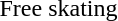<table>
<tr>
<td>Free skating<br></td>
<td></td>
<td></td>
<td></td>
</tr>
</table>
